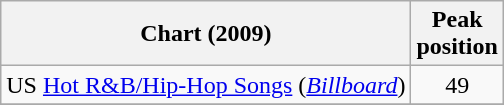<table class="wikitable">
<tr>
<th>Chart (2009)</th>
<th>Peak<br>position</th>
</tr>
<tr>
<td>US <a href='#'>Hot R&B/Hip-Hop Songs</a> (<em><a href='#'>Billboard</a></em>)</td>
<td align="center">49</td>
</tr>
<tr>
</tr>
</table>
